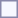<table style="border:1px solid #8888aa; background-color:#f7f8ff; padding:5px; font-size:95%; margin: 0px 12px 12px 0px;">
</table>
